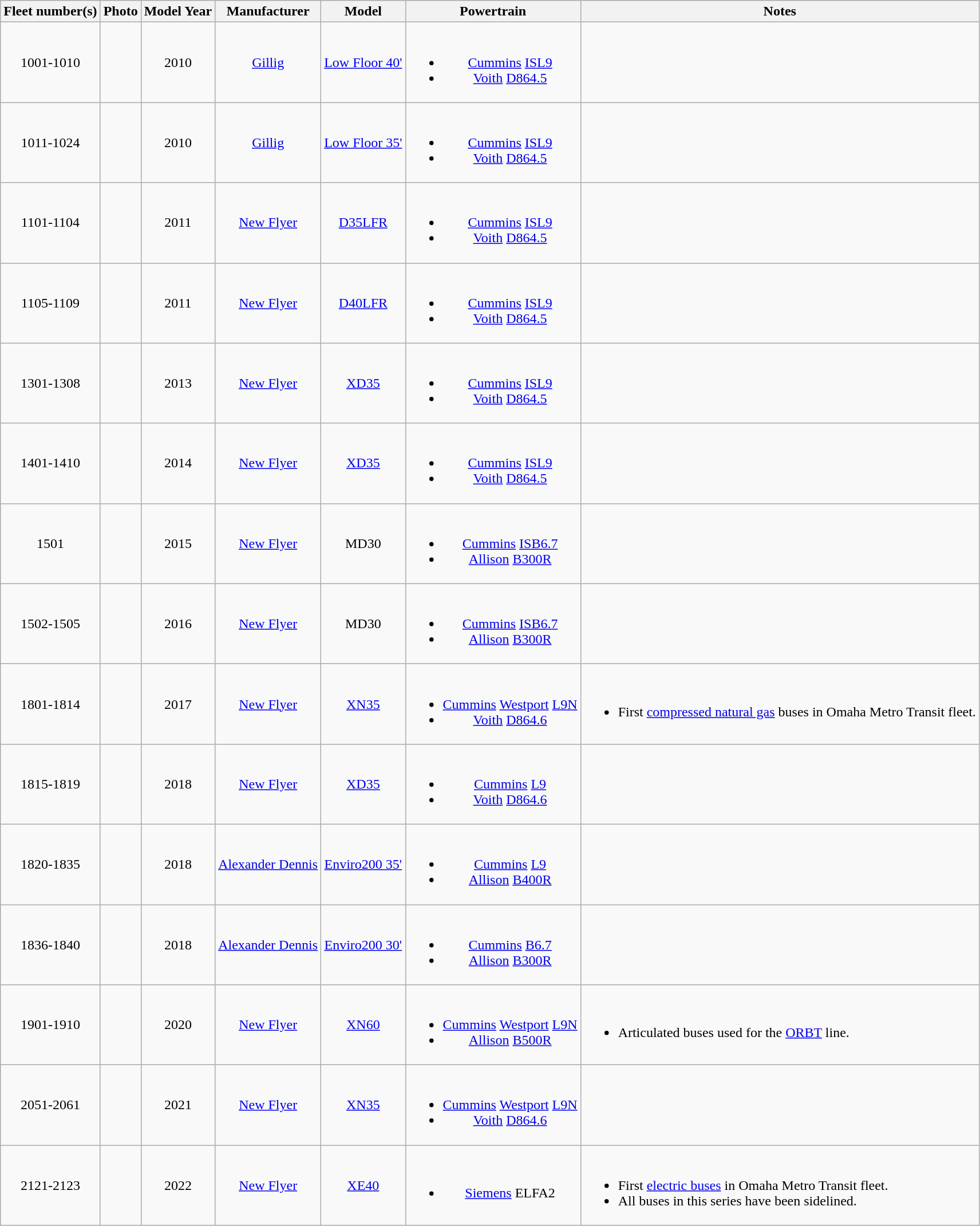<table class="wikitable">
<tr>
<th>Fleet number(s)</th>
<th>Photo</th>
<th>Model Year</th>
<th>Manufacturer</th>
<th>Model</th>
<th>Powertrain</th>
<th>Notes</th>
</tr>
<tr align="center">
<td>1001-1010</td>
<td></td>
<td>2010</td>
<td><a href='#'>Gillig</a></td>
<td><a href='#'>Low Floor 40'</a></td>
<td><br><ul><li><a href='#'>Cummins</a> <a href='#'>ISL9</a></li><li><a href='#'>Voith</a> <a href='#'>D864.5</a></li></ul></td>
<td align="left"></td>
</tr>
<tr align="center">
<td>1011-1024</td>
<td></td>
<td>2010</td>
<td><a href='#'>Gillig</a></td>
<td><a href='#'>Low Floor 35'</a></td>
<td><br><ul><li><a href='#'>Cummins</a> <a href='#'>ISL9</a></li><li><a href='#'>Voith</a> <a href='#'>D864.5</a></li></ul></td>
<td align="left"></td>
</tr>
<tr align="center">
<td>1101-1104</td>
<td></td>
<td>2011</td>
<td><a href='#'>New Flyer</a></td>
<td><a href='#'>D35LFR</a></td>
<td><br><ul><li><a href='#'>Cummins</a> <a href='#'>ISL9</a></li><li><a href='#'>Voith</a> <a href='#'>D864.5</a></li></ul></td>
<td align="left"></td>
</tr>
<tr align="center">
<td>1105-1109</td>
<td></td>
<td>2011</td>
<td><a href='#'>New Flyer</a></td>
<td><a href='#'>D40LFR</a></td>
<td><br><ul><li><a href='#'>Cummins</a> <a href='#'>ISL9</a></li><li><a href='#'>Voith</a> <a href='#'>D864.5</a></li></ul></td>
<td align="left"></td>
</tr>
<tr align="center">
<td>1301-1308</td>
<td></td>
<td>2013</td>
<td><a href='#'>New Flyer</a></td>
<td><a href='#'>XD35</a></td>
<td><br><ul><li><a href='#'>Cummins</a> <a href='#'>ISL9</a></li><li><a href='#'>Voith</a> <a href='#'>D864.5</a></li></ul></td>
<td align="left"></td>
</tr>
<tr align="center">
<td>1401-1410</td>
<td></td>
<td>2014</td>
<td><a href='#'>New Flyer</a></td>
<td><a href='#'>XD35</a></td>
<td><br><ul><li><a href='#'>Cummins</a> <a href='#'>ISL9</a></li><li><a href='#'>Voith</a> <a href='#'>D864.5</a></li></ul></td>
<td align="left"></td>
</tr>
<tr align="center">
<td>1501</td>
<td></td>
<td>2015</td>
<td><a href='#'>New Flyer</a></td>
<td>MD30</td>
<td><br><ul><li><a href='#'>Cummins</a> <a href='#'>ISB6.7</a></li><li><a href='#'>Allison</a> <a href='#'>B300R</a></li></ul></td>
<td align="left"></td>
</tr>
<tr align="center">
<td>1502-1505</td>
<td></td>
<td>2016</td>
<td><a href='#'>New Flyer</a></td>
<td>MD30</td>
<td><br><ul><li><a href='#'>Cummins</a> <a href='#'>ISB6.7</a></li><li><a href='#'>Allison</a> <a href='#'>B300R</a></li></ul></td>
<td align="left"></td>
</tr>
<tr align="center">
<td>1801-1814</td>
<td></td>
<td>2017</td>
<td><a href='#'>New Flyer</a></td>
<td><a href='#'>XN35</a></td>
<td><br><ul><li><a href='#'>Cummins</a> <a href='#'>Westport</a> <a href='#'>L9N</a></li><li><a href='#'>Voith</a> <a href='#'>D864.6</a></li></ul></td>
<td align="left"><br><ul><li>First <a href='#'>compressed natural gas</a> buses in Omaha Metro Transit fleet.</li></ul></td>
</tr>
<tr align="center">
<td>1815-1819</td>
<td></td>
<td>2018</td>
<td><a href='#'>New Flyer</a></td>
<td><a href='#'>XD35</a></td>
<td><br><ul><li><a href='#'>Cummins</a> <a href='#'>L9</a></li><li><a href='#'>Voith</a> <a href='#'>D864.6</a></li></ul></td>
<td align="left"></td>
</tr>
<tr align="center">
<td>1820-1835</td>
<td></td>
<td>2018</td>
<td><a href='#'>Alexander Dennis</a></td>
<td><a href='#'>Enviro200 35'</a></td>
<td><br><ul><li><a href='#'>Cummins</a> <a href='#'>L9</a></li><li><a href='#'>Allison</a> <a href='#'>B400R</a></li></ul></td>
<td align="left"></td>
</tr>
<tr align="center">
<td>1836-1840</td>
<td></td>
<td>2018</td>
<td><a href='#'>Alexander Dennis</a></td>
<td><a href='#'>Enviro200 30'</a></td>
<td><br><ul><li><a href='#'>Cummins</a> <a href='#'>B6.7</a></li><li><a href='#'>Allison</a> <a href='#'>B300R</a></li></ul></td>
<td align="left"></td>
</tr>
<tr align="center">
<td>1901-1910</td>
<td></td>
<td>2020</td>
<td><a href='#'>New Flyer</a></td>
<td><a href='#'>XN60</a></td>
<td><br><ul><li><a href='#'>Cummins</a> <a href='#'>Westport</a> <a href='#'>L9N</a></li><li><a href='#'>Allison</a> <a href='#'>B500R</a></li></ul></td>
<td align="left"><br><ul><li>Articulated buses used for the <a href='#'>ORBT</a> line.</li></ul></td>
</tr>
<tr align="center">
<td>2051-2061</td>
<td></td>
<td>2021</td>
<td><a href='#'>New Flyer</a></td>
<td><a href='#'>XN35</a></td>
<td><br><ul><li><a href='#'>Cummins</a> <a href='#'>Westport</a> <a href='#'>L9N</a></li><li><a href='#'>Voith</a> <a href='#'>D864.6</a></li></ul></td>
<td align="left"></td>
</tr>
<tr align="center">
<td>2121-2123</td>
<td></td>
<td>2022</td>
<td><a href='#'>New Flyer</a></td>
<td><a href='#'>XE40</a></td>
<td><br><ul><li><a href='#'>Siemens</a> ELFA2</li></ul></td>
<td align="left"><br><ul><li>First <a href='#'>electric buses</a> in Omaha Metro Transit fleet.</li><li>All buses in this series have been sidelined.</li></ul></td>
</tr>
</table>
